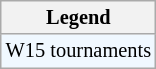<table class="wikitable" style="font-size:85%">
<tr>
<th>Legend</th>
</tr>
<tr style="background:#f0f8ff;">
<td>W15 tournaments</td>
</tr>
</table>
